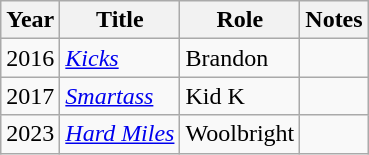<table class="wikitable sortable">
<tr>
<th>Year</th>
<th>Title</th>
<th>Role</th>
<th>Notes</th>
</tr>
<tr>
<td>2016</td>
<td><em><a href='#'>Kicks</a></em></td>
<td>Brandon</td>
<td></td>
</tr>
<tr>
<td>2017</td>
<td><em><a href='#'>Smartass</a></em></td>
<td>Kid K</td>
<td></td>
</tr>
<tr>
<td>2023</td>
<td><em><a href='#'>Hard Miles</a></em></td>
<td>Woolbright</td>
<td></td>
</tr>
</table>
